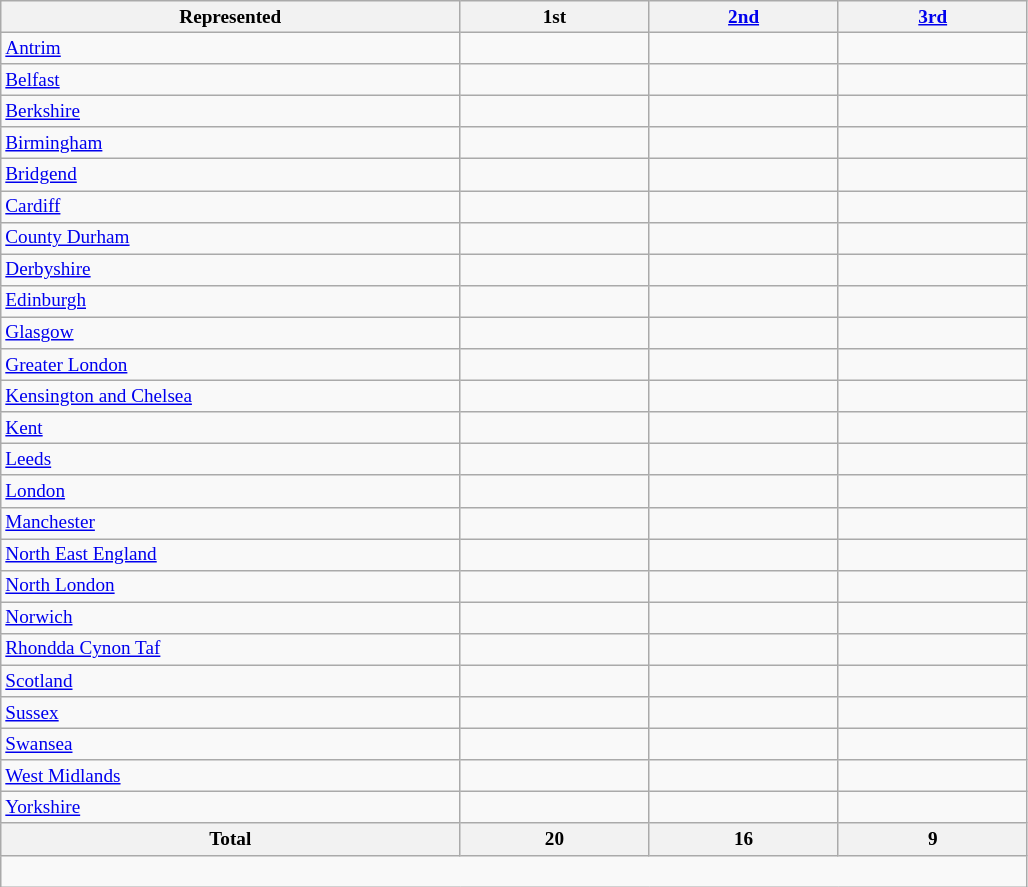<table class="wikitable sortable" style="font-size: 80%;">
<tr>
<th width=300>Represented</th>
<th width=120>1st</th>
<th width=120><a href='#'>2nd</a></th>
<th width=120><a href='#'>3rd</a></th>
</tr>
<tr>
<td><a href='#'>Antrim</a></td>
<td></td>
<td></td>
<td></td>
</tr>
<tr>
<td><a href='#'>Belfast</a></td>
<td></td>
<td></td>
<td></td>
</tr>
<tr>
<td><a href='#'>Berkshire</a></td>
<td></td>
<td></td>
<td></td>
</tr>
<tr>
<td><a href='#'>Birmingham</a></td>
<td></td>
<td></td>
<td></td>
</tr>
<tr>
<td><a href='#'>Bridgend</a></td>
<td></td>
<td></td>
<td></td>
</tr>
<tr>
<td><a href='#'>Cardiff</a></td>
<td></td>
<td></td>
<td></td>
</tr>
<tr>
<td><a href='#'>County Durham</a></td>
<td></td>
<td></td>
<td></td>
</tr>
<tr>
<td><a href='#'>Derbyshire</a></td>
<td></td>
<td></td>
<td></td>
</tr>
<tr>
<td><a href='#'>Edinburgh</a></td>
<td></td>
<td></td>
<td></td>
</tr>
<tr>
<td><a href='#'>Glasgow</a></td>
<td></td>
<td></td>
<td></td>
</tr>
<tr>
<td><a href='#'>Greater London</a></td>
<td></td>
<td></td>
<td></td>
</tr>
<tr>
<td><a href='#'>Kensington and Chelsea</a></td>
<td></td>
<td></td>
<td></td>
</tr>
<tr>
<td><a href='#'>Kent</a></td>
<td></td>
<td></td>
<td></td>
</tr>
<tr>
<td><a href='#'>Leeds</a></td>
<td></td>
<td></td>
<td></td>
</tr>
<tr>
<td><a href='#'>London</a></td>
<td></td>
<td></td>
<td></td>
</tr>
<tr>
<td><a href='#'>Manchester</a></td>
<td></td>
<td></td>
<td></td>
</tr>
<tr>
<td><a href='#'>North East England</a></td>
<td></td>
<td></td>
<td></td>
</tr>
<tr>
<td><a href='#'>North London</a></td>
<td></td>
<td></td>
<td></td>
</tr>
<tr>
<td><a href='#'>Norwich</a></td>
<td></td>
<td></td>
<td></td>
</tr>
<tr>
<td><a href='#'>Rhondda Cynon Taf</a></td>
<td></td>
<td></td>
<td></td>
</tr>
<tr>
<td><a href='#'>Scotland</a></td>
<td></td>
<td></td>
<td></td>
</tr>
<tr>
<td><a href='#'>Sussex</a></td>
<td></td>
<td></td>
<td></td>
</tr>
<tr>
<td><a href='#'>Swansea</a></td>
<td></td>
<td></td>
<td></td>
</tr>
<tr>
<td><a href='#'>West Midlands</a></td>
<td></td>
<td></td>
<td></td>
</tr>
<tr>
<td><a href='#'>Yorkshire</a></td>
<td></td>
<td></td>
<td></td>
</tr>
<tr>
<th>Total</th>
<th>20</th>
<th>16</th>
<th>9</th>
</tr>
<tr>
<td colspan="9" align=left><br></td>
</tr>
</table>
